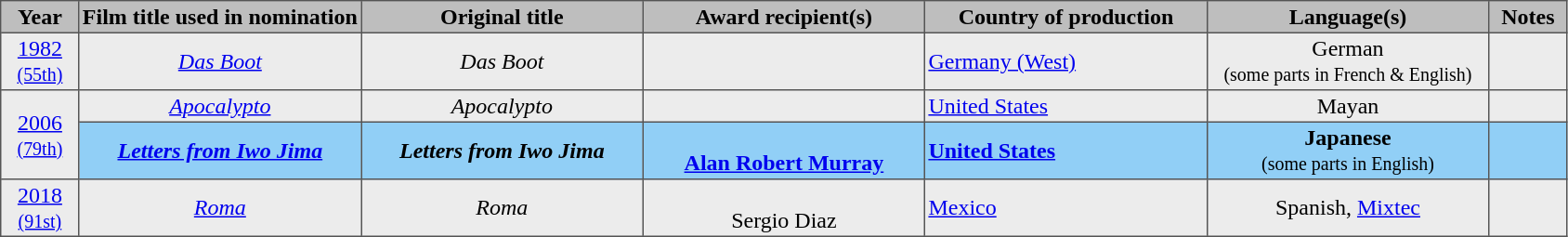<table cellpadding=2 cellspacing=0 border=1 style="border-collapse:collapse; border: 1px #555 solid; text-align:center" class="sortable">
<tr bgcolor="#bebebe">
<th width="5%">Year</th>
<th width="18%">Film title used in nomination</th>
<th width="18%">Original title</th>
<th width="18%">Award recipient(s)</th>
<th width="18%">Country of production</th>
<th width="18%">Language(s)</th>
<th width="5%" class="unsortable">Notes</th>
</tr>
<tr bgcolor="#ececec">
<td><a href='#'>1982</a><br><small><a href='#'>(55th)</a></small></td>
<td><em><a href='#'>Das Boot</a></em></td>
<td><em>Das Boot</em></td>
<td></td>
<td align="left"> <a href='#'>Germany (West)</a></td>
<td>German<br><small>(some parts in French & English)</small></td>
<td></td>
</tr>
<tr bgcolor="#ececec">
<td rowspan=2><a href='#'>2006</a><br><small><a href='#'>(79th)</a></small></td>
<td><em><a href='#'>Apocalypto</a></em></td>
<td><em>Apocalypto</em></td>
<td><br></td>
<td align="left"> <a href='#'>United States</a></td>
<td>Mayan</td>
<td></td>
</tr>
<tr bgcolor="#91CFF6">
<td><strong><em><a href='#'>Letters from Iwo Jima</a></em></strong></td>
<td><strong><em>Letters from Iwo Jima</em></strong></td>
<td><strong></strong><br><strong><a href='#'>Alan Robert Murray</a></strong></td>
<td align="left"> <strong><a href='#'>United States</a></strong></td>
<td><strong>Japanese</strong><br><small>(some parts in English)</small></td>
<td></td>
</tr>
<tr bgcolor="#ececec">
<td><a href='#'>2018</a><br><small><a href='#'>(91st)</a></small></td>
<td><em><a href='#'>Roma</a></em></td>
<td><em>Roma</em></td>
<td><br>Sergio Diaz</td>
<td align="left"> <a href='#'>Mexico</a></td>
<td>Spanish, <a href='#'>Mixtec</a></td>
<td></td>
</tr>
</table>
